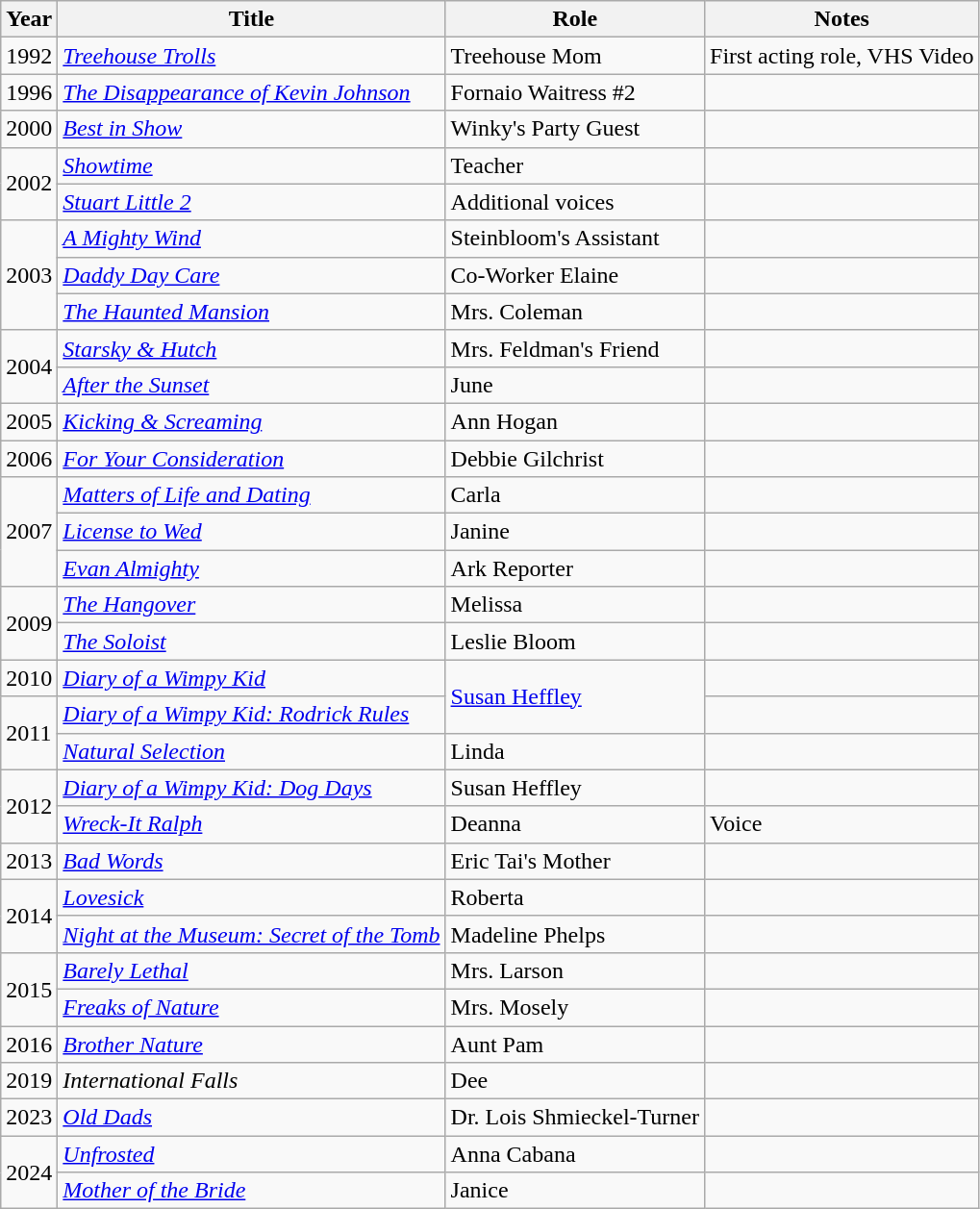<table class="wikitable sortable">
<tr>
<th>Year</th>
<th>Title</th>
<th>Role</th>
<th class="unsortable">Notes</th>
</tr>
<tr>
<td>1992</td>
<td><em><a href='#'>Treehouse Trolls</a></em></td>
<td>Treehouse Mom</td>
<td>First acting role, VHS Video</td>
</tr>
<tr>
<td>1996</td>
<td><em><a href='#'>The Disappearance of Kevin Johnson</a></em></td>
<td>Fornaio Waitress #2</td>
<td></td>
</tr>
<tr>
<td>2000</td>
<td><em><a href='#'>Best in Show</a></em></td>
<td>Winky's Party Guest</td>
<td></td>
</tr>
<tr>
<td rowspan="2">2002</td>
<td><em><a href='#'>Showtime</a></em></td>
<td>Teacher</td>
<td></td>
</tr>
<tr>
<td><em><a href='#'>Stuart Little 2</a></em></td>
<td>Additional voices</td>
<td></td>
</tr>
<tr>
<td rowspan="3">2003</td>
<td><em><a href='#'>A Mighty Wind</a></em></td>
<td>Steinbloom's Assistant</td>
<td></td>
</tr>
<tr>
<td><em><a href='#'>Daddy Day Care</a></em></td>
<td>Co-Worker Elaine</td>
<td></td>
</tr>
<tr>
<td><em><a href='#'>The Haunted Mansion</a></em></td>
<td>Mrs. Coleman</td>
<td></td>
</tr>
<tr>
<td rowspan="2">2004</td>
<td><em><a href='#'>Starsky & Hutch</a></em></td>
<td>Mrs. Feldman's Friend</td>
<td></td>
</tr>
<tr>
<td><em><a href='#'>After the Sunset</a></em></td>
<td>June</td>
<td></td>
</tr>
<tr>
<td>2005</td>
<td><em><a href='#'>Kicking & Screaming</a></em></td>
<td>Ann Hogan</td>
<td></td>
</tr>
<tr>
<td>2006</td>
<td><em><a href='#'>For Your Consideration</a></em></td>
<td>Debbie Gilchrist</td>
<td></td>
</tr>
<tr>
<td rowspan="3">2007</td>
<td><em><a href='#'>Matters of Life and Dating</a></em></td>
<td>Carla</td>
<td></td>
</tr>
<tr>
<td><em><a href='#'>License to Wed</a></em></td>
<td>Janine</td>
<td></td>
</tr>
<tr>
<td><em><a href='#'>Evan Almighty</a></em></td>
<td>Ark Reporter</td>
<td></td>
</tr>
<tr>
<td rowspan="2">2009</td>
<td><em><a href='#'>The Hangover</a></em></td>
<td>Melissa</td>
<td></td>
</tr>
<tr>
<td><em><a href='#'>The Soloist</a></em></td>
<td>Leslie Bloom</td>
<td></td>
</tr>
<tr>
<td>2010</td>
<td><em><a href='#'>Diary of a Wimpy Kid</a></em></td>
<td rowspan="2"><a href='#'>Susan Heffley</a></td>
<td></td>
</tr>
<tr>
<td rowspan="2">2011</td>
<td><em><a href='#'>Diary of a Wimpy Kid: Rodrick Rules</a></em></td>
<td></td>
</tr>
<tr>
<td><em><a href='#'>Natural Selection</a></em></td>
<td>Linda</td>
<td></td>
</tr>
<tr>
<td rowspan="2">2012</td>
<td><em><a href='#'>Diary of a Wimpy Kid: Dog Days</a></em></td>
<td>Susan Heffley</td>
<td></td>
</tr>
<tr>
<td><em><a href='#'>Wreck-It Ralph</a></em></td>
<td>Deanna</td>
<td>Voice</td>
</tr>
<tr>
<td>2013</td>
<td><em><a href='#'>Bad Words</a></em></td>
<td>Eric Tai's Mother</td>
<td></td>
</tr>
<tr>
<td rowspan="2">2014</td>
<td><em><a href='#'>Lovesick</a></em></td>
<td>Roberta</td>
<td></td>
</tr>
<tr>
<td><em><a href='#'>Night at the Museum: Secret of the Tomb</a></em></td>
<td>Madeline Phelps</td>
<td></td>
</tr>
<tr>
<td rowspan="2">2015</td>
<td><em><a href='#'>Barely Lethal</a></em></td>
<td>Mrs. Larson</td>
<td></td>
</tr>
<tr>
<td><em><a href='#'>Freaks of Nature</a></em></td>
<td>Mrs. Mosely</td>
<td></td>
</tr>
<tr>
<td>2016</td>
<td><em><a href='#'>Brother Nature</a></em></td>
<td>Aunt Pam</td>
<td></td>
</tr>
<tr>
<td>2019</td>
<td><em>International Falls</em></td>
<td>Dee</td>
<td></td>
</tr>
<tr>
<td>2023</td>
<td><em><a href='#'>Old Dads</a></em></td>
<td>Dr. Lois Shmieckel-Turner</td>
<td></td>
</tr>
<tr>
<td rowspan="2">2024</td>
<td><em><a href='#'>Unfrosted</a></em></td>
<td>Anna Cabana</td>
<td></td>
</tr>
<tr>
<td><em><a href='#'>Mother of the Bride</a></em></td>
<td>Janice</td>
<td></td>
</tr>
</table>
